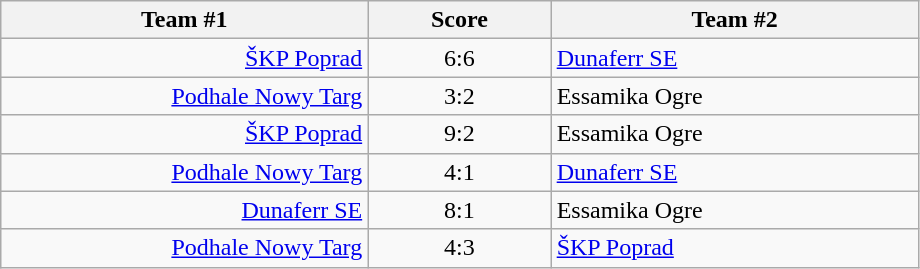<table class="wikitable" style="text-align: center;">
<tr>
<th width=22%>Team #1</th>
<th width=11%>Score</th>
<th width=22%>Team #2</th>
</tr>
<tr>
<td style="text-align: right;"><a href='#'>ŠKP Poprad</a> </td>
<td>6:6</td>
<td style="text-align: left;"> <a href='#'>Dunaferr SE</a></td>
</tr>
<tr>
<td style="text-align: right;"><a href='#'>Podhale Nowy Targ</a> </td>
<td>3:2</td>
<td style="text-align: left;"> Essamika Ogre</td>
</tr>
<tr>
<td style="text-align: right;"><a href='#'>ŠKP Poprad</a> </td>
<td>9:2</td>
<td style="text-align: left;"> Essamika Ogre</td>
</tr>
<tr>
<td style="text-align: right;"><a href='#'>Podhale Nowy Targ</a> </td>
<td>4:1</td>
<td style="text-align: left;"> <a href='#'>Dunaferr SE</a></td>
</tr>
<tr>
<td style="text-align: right;"><a href='#'>Dunaferr SE</a> </td>
<td>8:1</td>
<td style="text-align: left;"> Essamika Ogre</td>
</tr>
<tr>
<td style="text-align: right;"><a href='#'>Podhale Nowy Targ</a> </td>
<td>4:3</td>
<td style="text-align: left;"> <a href='#'>ŠKP Poprad</a></td>
</tr>
</table>
